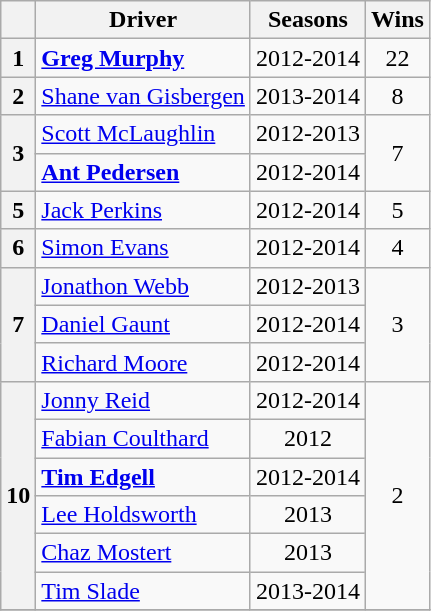<table class="wikitable" style="text-align:center">
<tr>
<th></th>
<th>Driver</th>
<th>Seasons</th>
<th>Wins</th>
</tr>
<tr>
<th>1</th>
<td align=left> <strong><a href='#'>Greg Murphy</a></strong></td>
<td>2012-2014</td>
<td>22</td>
</tr>
<tr>
<th>2</th>
<td align=left> <a href='#'>Shane van Gisbergen</a></td>
<td>2013-2014</td>
<td>8</td>
</tr>
<tr>
<th rowspan=2>3</th>
<td align=left> <a href='#'>Scott McLaughlin</a></td>
<td>2012-2013</td>
<td rowspan=2>7</td>
</tr>
<tr>
<td align=left> <strong><a href='#'>Ant Pedersen</a></strong></td>
<td>2012-2014</td>
</tr>
<tr>
<th>5</th>
<td align=left> <a href='#'>Jack Perkins</a></td>
<td>2012-2014</td>
<td>5</td>
</tr>
<tr>
<th>6</th>
<td align=left> <a href='#'>Simon Evans</a></td>
<td>2012-2014</td>
<td>4</td>
</tr>
<tr>
<th rowspan=3>7</th>
<td align=left> <a href='#'>Jonathon Webb</a></td>
<td>2012-2013</td>
<td rowspan=3>3</td>
</tr>
<tr>
<td align=left> <a href='#'>Daniel Gaunt</a></td>
<td>2012-2014</td>
</tr>
<tr>
<td align=left> <a href='#'>Richard Moore</a></td>
<td>2012-2014</td>
</tr>
<tr>
<th rowspan=6>10</th>
<td align=left> <a href='#'>Jonny Reid</a></td>
<td>2012-2014</td>
<td rowspan=6>2</td>
</tr>
<tr>
<td align=left> <a href='#'>Fabian Coulthard</a></td>
<td>2012</td>
</tr>
<tr>
<td align=left> <strong><a href='#'>Tim Edgell</a></strong></td>
<td>2012-2014</td>
</tr>
<tr>
<td align=left> <a href='#'>Lee Holdsworth</a></td>
<td>2013</td>
</tr>
<tr>
<td align=left> <a href='#'>Chaz Mostert</a></td>
<td>2013</td>
</tr>
<tr>
<td align=left> <a href='#'>Tim Slade</a></td>
<td>2013-2014</td>
</tr>
<tr>
</tr>
</table>
